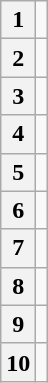<table class="wikitable" style="text-align: center;">
<tr>
<th>1</th>
<td></td>
</tr>
<tr>
<th>2</th>
<td></td>
</tr>
<tr>
<th>3</th>
<td></td>
</tr>
<tr>
<th>4</th>
<td></td>
</tr>
<tr>
<th>5</th>
<td></td>
</tr>
<tr>
<th>6</th>
<td></td>
</tr>
<tr>
<th>7</th>
<td></td>
</tr>
<tr>
<th>8</th>
<td></td>
</tr>
<tr>
<th>9</th>
<td></td>
</tr>
<tr>
<th>10</th>
<td></td>
</tr>
</table>
